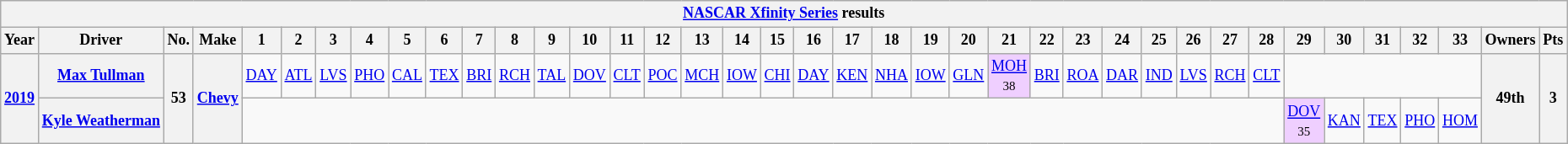<table class="wikitable" style="text-align:center; font-size:75%">
<tr>
<th colspan=45><a href='#'>NASCAR Xfinity Series</a> results</th>
</tr>
<tr>
<th>Year</th>
<th>Driver</th>
<th>No.</th>
<th>Make</th>
<th>1</th>
<th>2</th>
<th>3</th>
<th>4</th>
<th>5</th>
<th>6</th>
<th>7</th>
<th>8</th>
<th>9</th>
<th>10</th>
<th>11</th>
<th>12</th>
<th>13</th>
<th>14</th>
<th>15</th>
<th>16</th>
<th>17</th>
<th>18</th>
<th>19</th>
<th>20</th>
<th>21</th>
<th>22</th>
<th>23</th>
<th>24</th>
<th>25</th>
<th>26</th>
<th>27</th>
<th>28</th>
<th>29</th>
<th>30</th>
<th>31</th>
<th>32</th>
<th>33</th>
<th>Owners</th>
<th>Pts</th>
</tr>
<tr>
<th rowspan=2><a href='#'>2019</a></th>
<th><a href='#'>Max Tullman</a></th>
<th rowspan=2>53</th>
<th rowspan=2><a href='#'>Chevy</a></th>
<td><a href='#'>DAY</a></td>
<td><a href='#'>ATL</a></td>
<td><a href='#'>LVS</a></td>
<td><a href='#'>PHO</a></td>
<td><a href='#'>CAL</a></td>
<td><a href='#'>TEX</a></td>
<td><a href='#'>BRI</a></td>
<td><a href='#'>RCH</a></td>
<td><a href='#'>TAL</a></td>
<td><a href='#'>DOV</a></td>
<td><a href='#'>CLT</a></td>
<td><a href='#'>POC</a></td>
<td><a href='#'>MCH</a></td>
<td><a href='#'>IOW</a></td>
<td><a href='#'>CHI</a></td>
<td><a href='#'>DAY</a></td>
<td><a href='#'>KEN</a></td>
<td><a href='#'>NHA</a></td>
<td><a href='#'>IOW</a></td>
<td><a href='#'>GLN</a></td>
<td style="background:#EFCFFF;"><a href='#'>MOH</a><br><small>38</small></td>
<td><a href='#'>BRI</a></td>
<td><a href='#'>ROA</a></td>
<td><a href='#'>DAR</a></td>
<td><a href='#'>IND</a></td>
<td><a href='#'>LVS</a></td>
<td><a href='#'>RCH</a></td>
<td><a href='#'>CLT</a></td>
<td colspan=5></td>
<th rowspan=2>49th</th>
<th rowspan=2>3</th>
</tr>
<tr>
<th><a href='#'>Kyle Weatherman</a></th>
<td colspan=28></td>
<td style="background:#EFCFFF;"><a href='#'>DOV</a><br><small>35</small></td>
<td><a href='#'>KAN</a></td>
<td><a href='#'>TEX</a></td>
<td><a href='#'>PHO</a></td>
<td><a href='#'>HOM</a></td>
</tr>
</table>
